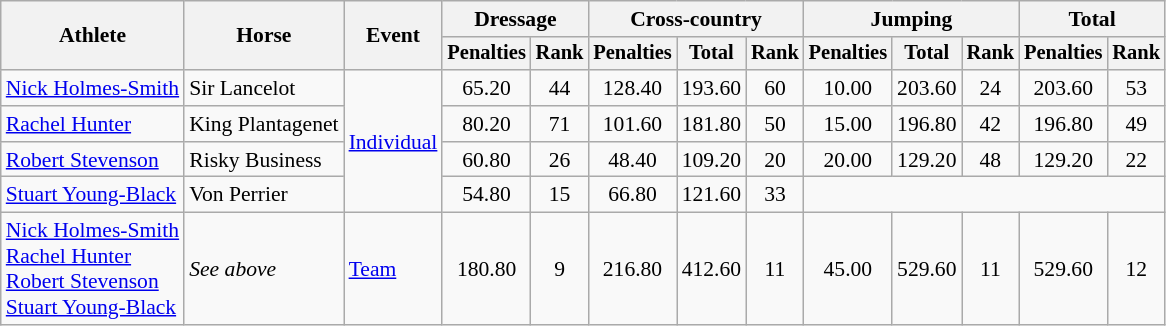<table class=wikitable style="font-size:90%">
<tr>
<th rowspan="2">Athlete</th>
<th rowspan="2">Horse</th>
<th rowspan="2">Event</th>
<th colspan="2">Dressage</th>
<th colspan="3">Cross-country</th>
<th colspan="3">Jumping</th>
<th colspan="2">Total</th>
</tr>
<tr style="font-size:95%">
<th>Penalties</th>
<th>Rank</th>
<th>Penalties</th>
<th>Total</th>
<th>Rank</th>
<th>Penalties</th>
<th>Total</th>
<th>Rank</th>
<th>Penalties</th>
<th>Rank</th>
</tr>
<tr align=center>
<td align=left><a href='#'>Nick Holmes-Smith</a></td>
<td align=left>Sir Lancelot</td>
<td align=left rowspan=4><a href='#'>Individual</a></td>
<td>65.20</td>
<td>44</td>
<td>128.40</td>
<td>193.60</td>
<td>60</td>
<td>10.00</td>
<td>203.60</td>
<td>24</td>
<td>203.60</td>
<td>53</td>
</tr>
<tr align=center>
<td align=left><a href='#'>Rachel Hunter</a></td>
<td align=left>King Plantagenet</td>
<td>80.20</td>
<td>71</td>
<td>101.60</td>
<td>181.80</td>
<td>50</td>
<td>15.00</td>
<td>196.80</td>
<td>42</td>
<td>196.80</td>
<td>49</td>
</tr>
<tr align=center>
<td align=left><a href='#'>Robert Stevenson</a></td>
<td align=left>Risky Business</td>
<td>60.80</td>
<td>26</td>
<td>48.40</td>
<td>109.20</td>
<td>20</td>
<td>20.00</td>
<td>129.20</td>
<td>48</td>
<td>129.20</td>
<td>22</td>
</tr>
<tr align=center>
<td align=left><a href='#'>Stuart Young-Black</a></td>
<td align=left>Von Perrier</td>
<td>54.80</td>
<td>15</td>
<td>66.80</td>
<td>121.60</td>
<td>33</td>
<td colspan=5></td>
</tr>
<tr align=center>
<td align=left><a href='#'>Nick Holmes-Smith</a><br><a href='#'>Rachel Hunter</a><br><a href='#'>Robert Stevenson</a><br><a href='#'>Stuart Young-Black</a></td>
<td align=left><em>See above</em></td>
<td align=left><a href='#'>Team</a></td>
<td>180.80</td>
<td>9</td>
<td>216.80</td>
<td>412.60</td>
<td>11</td>
<td>45.00</td>
<td>529.60</td>
<td>11</td>
<td>529.60</td>
<td>12</td>
</tr>
</table>
